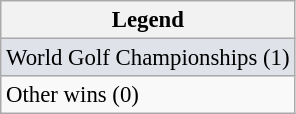<table class="wikitable" style="font-size:95%;">
<tr>
<th>Legend</th>
</tr>
<tr style="background:#dfe2e9;">
<td>World Golf Championships (1)</td>
</tr>
<tr>
<td>Other wins (0)</td>
</tr>
</table>
